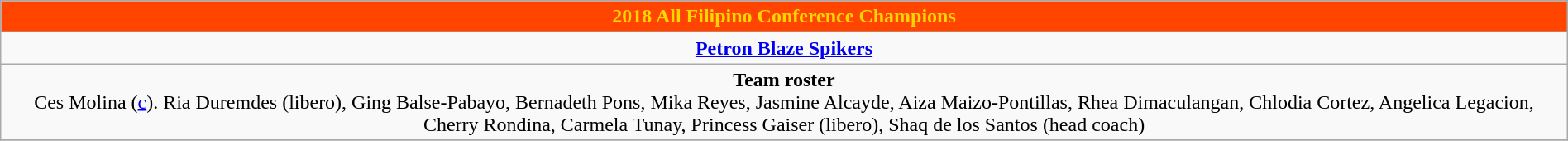<table class=wikitable style="text-align:center; margin:auto;">
<tr>
<th style="background:#FF4500; color:#FFD700;">2018 All Filipino Conference Champions</th>
</tr>
<tr>
<td><strong><a href='#'>Petron Blaze Spikers</a></strong></td>
</tr>
<tr>
<td><strong>Team roster</strong> <br> Ces Molina (<a href='#'>c</a>). Ria Duremdes (libero), Ging Balse-Pabayo, Bernadeth Pons, Mika Reyes, Jasmine Alcayde, Aiza Maizo-Pontillas, Rhea Dimaculangan, Chlodia Cortez, Angelica Legacion, Cherry Rondina, Carmela Tunay, Princess Gaiser (libero), Shaq de los Santos (head coach)</td>
</tr>
<tr>
</tr>
</table>
